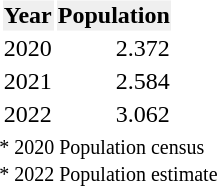<table class="toccolours" style="float:right; width 320px; margin-left: 1em; margin-bottom: 1ex;">
<tr>
<td valign="top"><br><table>
<tr>
<th style="background:#efefef;">Year</th>
<th style="background:#efefef;">Population</th>
</tr>
<tr>
<td>2020</td>
<td style="text-align:right;">2.372</td>
</tr>
<tr>
<td>2021</td>
<td style="text-align:right;">2.584</td>
</tr>
<tr>
<td>2022</td>
<td style="text-align:right;">3.062</td>
</tr>
</table>
<small>* 2020 Population census</small><br><small>* 2022 Population estimate</small></td>
</tr>
</table>
